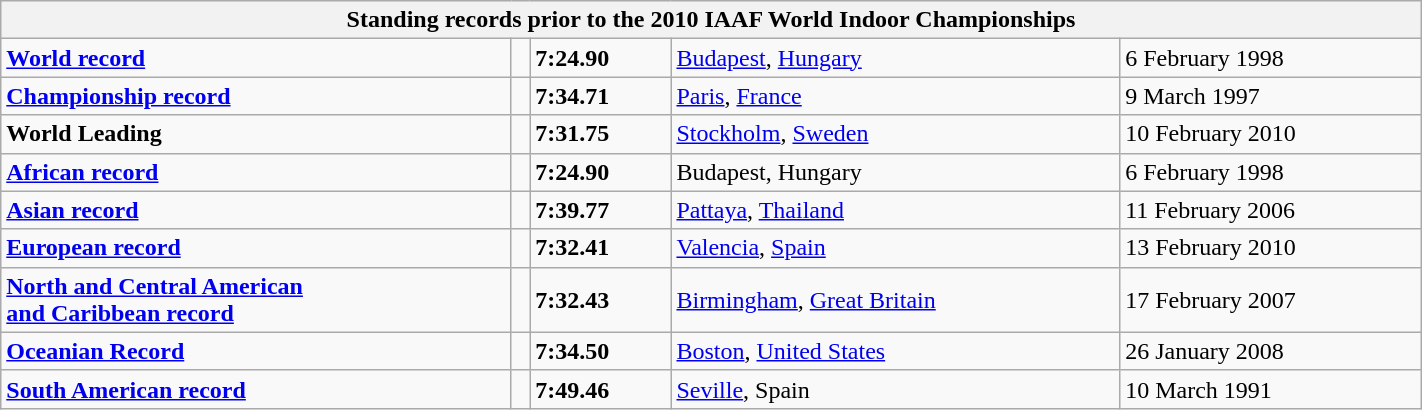<table class="wikitable" width=75%>
<tr>
<th colspan="5">Standing records prior to the 2010 IAAF World Indoor Championships</th>
</tr>
<tr>
<td><strong><a href='#'>World record</a></strong></td>
<td></td>
<td><strong>7:24.90</strong></td>
<td><a href='#'>Budapest</a>, <a href='#'>Hungary</a></td>
<td>6 February 1998</td>
</tr>
<tr>
<td><strong><a href='#'>Championship record</a></strong></td>
<td></td>
<td><strong>7:34.71</strong></td>
<td><a href='#'>Paris</a>, <a href='#'>France</a></td>
<td>9 March 1997</td>
</tr>
<tr>
<td><strong>World Leading</strong></td>
<td></td>
<td><strong>7:31.75</strong></td>
<td><a href='#'>Stockholm</a>, <a href='#'>Sweden</a></td>
<td>10 February 2010</td>
</tr>
<tr>
<td><strong><a href='#'>African record</a></strong></td>
<td></td>
<td><strong>7:24.90</strong></td>
<td>Budapest, Hungary</td>
<td>6 February 1998</td>
</tr>
<tr>
<td><strong><a href='#'>Asian record</a></strong></td>
<td></td>
<td><strong>7:39.77</strong></td>
<td><a href='#'>Pattaya</a>, <a href='#'>Thailand</a></td>
<td>11 February 2006</td>
</tr>
<tr>
<td><strong><a href='#'>European record</a></strong></td>
<td></td>
<td><strong>7:32.41</strong></td>
<td><a href='#'>Valencia</a>, <a href='#'>Spain</a></td>
<td>13 February 2010</td>
</tr>
<tr>
<td><strong><a href='#'>North and Central American <br>and Caribbean record</a></strong></td>
<td></td>
<td><strong>7:32.43</strong></td>
<td><a href='#'>Birmingham</a>, <a href='#'>Great Britain</a></td>
<td>17 February 2007</td>
</tr>
<tr>
<td><strong><a href='#'>Oceanian Record</a></strong></td>
<td></td>
<td><strong>7:34.50</strong></td>
<td><a href='#'>Boston</a>, <a href='#'>United States</a></td>
<td>26 January 2008</td>
</tr>
<tr>
<td><strong><a href='#'>South American record</a></strong></td>
<td></td>
<td><strong>7:49.46</strong></td>
<td><a href='#'>Seville</a>, Spain</td>
<td>10 March 1991</td>
</tr>
</table>
